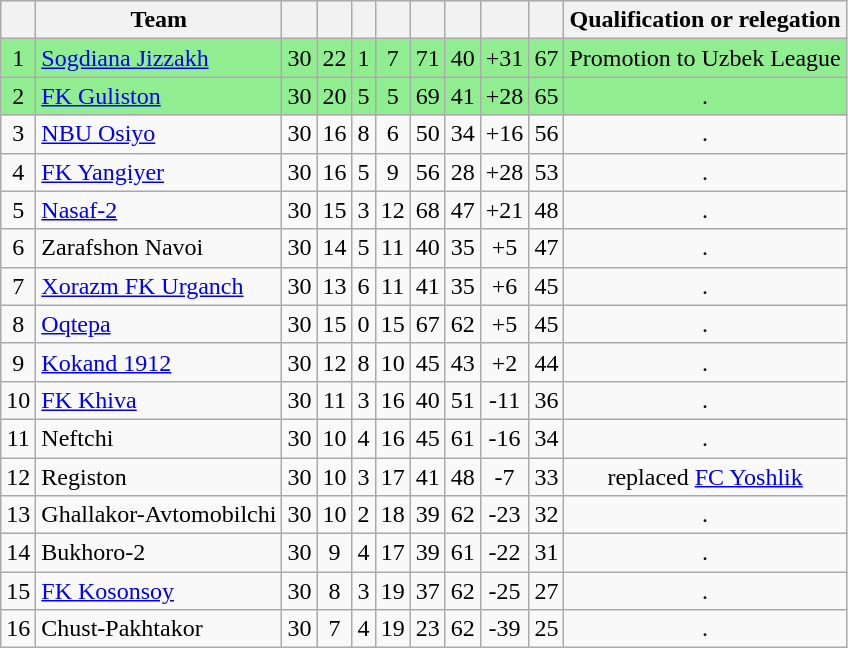<table class="wikitable sortable" style="text-align:center; font-size:100%;">
<tr>
<th></th>
<th>Team</th>
<th></th>
<th></th>
<th></th>
<th></th>
<th></th>
<th></th>
<th></th>
<th></th>
<th>Qualification or relegation</th>
</tr>
<tr align="center" bgcolor="#90EE90">
<td>1</td>
<td align="left"><a href='#'>Sogdiana Jizzakh</a></td>
<td>30</td>
<td>22</td>
<td>1</td>
<td>7</td>
<td>71</td>
<td>40</td>
<td>+31</td>
<td>67</td>
<td>Promotion to Uzbek League</td>
</tr>
<tr align="center" bgcolor="#90EE90">
<td>2</td>
<td align="left"><a href='#'>FK Guliston</a></td>
<td>30</td>
<td>20</td>
<td>5</td>
<td>5</td>
<td>69</td>
<td>41</td>
<td>+28</td>
<td>65</td>
<td>.</td>
</tr>
<tr align="center" bgcolor="">
<td>3</td>
<td align="left"><a href='#'>NBU Osiyo</a></td>
<td>30</td>
<td>16</td>
<td>8</td>
<td>6</td>
<td>50</td>
<td>34</td>
<td>+16</td>
<td>56</td>
<td>.</td>
</tr>
<tr align="center" bgcolor="">
<td>4</td>
<td align="left"><a href='#'>FK Yangiyer</a></td>
<td>30</td>
<td>16</td>
<td>5</td>
<td>9</td>
<td>56</td>
<td>28</td>
<td>+28</td>
<td>53</td>
<td>.</td>
</tr>
<tr align="center" bgcolor="">
<td>5</td>
<td align="left"><a href='#'>Nasaf-2</a></td>
<td>30</td>
<td>15</td>
<td>3</td>
<td>12</td>
<td>68</td>
<td>47</td>
<td>+21</td>
<td>48</td>
<td>.</td>
</tr>
<tr align="center" bgcolor="">
<td>6</td>
<td align="left">Zarafshon Navoi</td>
<td>30</td>
<td>14</td>
<td>5</td>
<td>11</td>
<td>40</td>
<td>35</td>
<td>+5</td>
<td>47</td>
<td>.</td>
</tr>
<tr align="center" bgcolor="">
<td>7</td>
<td align="left"><a href='#'>Xorazm FK Urganch</a></td>
<td>30</td>
<td>13</td>
<td>6</td>
<td>11</td>
<td>41</td>
<td>35</td>
<td>+6</td>
<td>45</td>
<td>.</td>
</tr>
<tr align="center" bgcolor="">
<td>8</td>
<td align="left"><a href='#'>Oqtepa</a></td>
<td>30</td>
<td>15</td>
<td>0</td>
<td>15</td>
<td>67</td>
<td>62</td>
<td>+5</td>
<td>45</td>
<td>.</td>
</tr>
<tr align="center" bgcolor="">
<td>9</td>
<td align="left"><a href='#'>Kokand 1912</a></td>
<td>30</td>
<td>12</td>
<td>8</td>
<td>10</td>
<td>45</td>
<td>43</td>
<td>+2</td>
<td>44</td>
<td>.</td>
</tr>
<tr align="center" bgcolor="">
<td>10</td>
<td align="left"><a href='#'>FK Khiva</a></td>
<td>30</td>
<td>11</td>
<td>3</td>
<td>16</td>
<td>40</td>
<td>51</td>
<td>-11</td>
<td>36</td>
<td>.</td>
</tr>
<tr align="center" bgcolor="">
<td>11</td>
<td align="left">Neftchi</td>
<td>30</td>
<td>10</td>
<td>4</td>
<td>16</td>
<td>45</td>
<td>61</td>
<td>-16</td>
<td>34</td>
<td>.</td>
</tr>
<tr align="center" bgcolor="">
<td>12</td>
<td align="left">Registon</td>
<td>30</td>
<td>10</td>
<td>3</td>
<td>17</td>
<td>41</td>
<td>48</td>
<td>-7</td>
<td>33</td>
<td>replaced <a href='#'>FC Yoshlik</a></td>
</tr>
<tr align="center" bgcolor="">
<td>13</td>
<td align="left">Ghallakor-Avtomobilchi</td>
<td>30</td>
<td>10</td>
<td>2</td>
<td>18</td>
<td>39</td>
<td>62</td>
<td>-23</td>
<td>32</td>
<td>.</td>
</tr>
<tr align="center" bgcolor="">
<td>14</td>
<td align="left">Bukhoro-2</td>
<td>30</td>
<td>9</td>
<td>4</td>
<td>17</td>
<td>39</td>
<td>61</td>
<td>-22</td>
<td>31</td>
<td>.</td>
</tr>
<tr align="center" bgcolor="">
<td>15</td>
<td align="left"><a href='#'>FK Kosonsoy</a></td>
<td>30</td>
<td>8</td>
<td>3</td>
<td>19</td>
<td>37</td>
<td>62</td>
<td>-25</td>
<td>27</td>
<td>.</td>
</tr>
<tr align="center" bgcolor="">
<td>16</td>
<td align="left">Chust-Pakhtakor</td>
<td>30</td>
<td>7</td>
<td>4</td>
<td>19</td>
<td>23</td>
<td>62</td>
<td>-39</td>
<td>25</td>
<td>.</td>
</tr>
</table>
